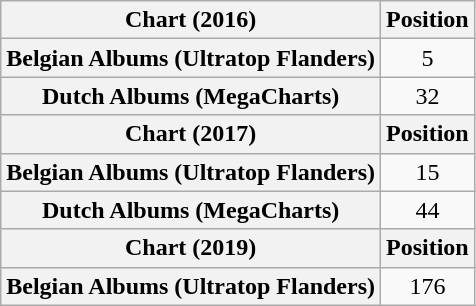<table class="wikitable sortable plainrowheaders" style="text-align:center">
<tr>
<th scope="col">Chart (2016)</th>
<th scope="col">Position</th>
</tr>
<tr>
<th scope="row">Belgian Albums (Ultratop Flanders)</th>
<td>5</td>
</tr>
<tr>
<th scope="row">Dutch Albums (MegaCharts)</th>
<td>32</td>
</tr>
<tr>
<th scope="col">Chart (2017)</th>
<th scope="col">Position</th>
</tr>
<tr>
<th scope="row">Belgian Albums (Ultratop Flanders)</th>
<td>15</td>
</tr>
<tr>
<th scope="row">Dutch Albums (MegaCharts)</th>
<td>44</td>
</tr>
<tr>
<th scope="col">Chart (2019)</th>
<th scope="col">Position</th>
</tr>
<tr>
<th scope="row">Belgian Albums (Ultratop Flanders)</th>
<td>176</td>
</tr>
</table>
